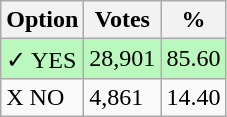<table class="wikitable">
<tr>
<th>Option</th>
<th>Votes</th>
<th>%</th>
</tr>
<tr>
<td style=background:#bbf8be>✓ YES</td>
<td style=background:#bbf8be>28,901</td>
<td style=background:#bbf8be>85.60</td>
</tr>
<tr>
<td>X NO</td>
<td>4,861</td>
<td>14.40</td>
</tr>
</table>
